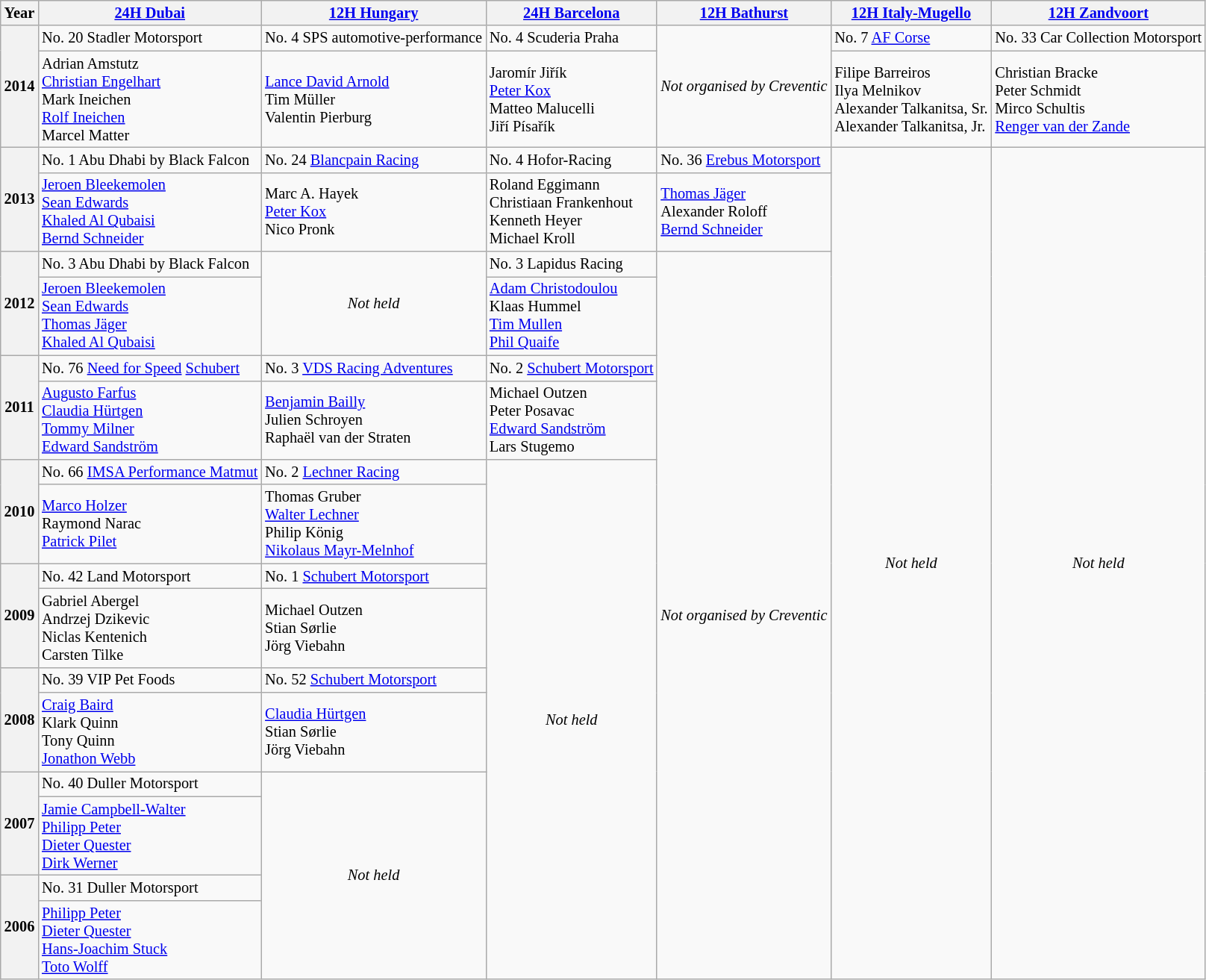<table class="wikitable" style="font-size:85%">
<tr>
<th>Year</th>
<th><a href='#'>24H Dubai</a></th>
<th><a href='#'>12H Hungary</a></th>
<th><a href='#'>24H Barcelona</a></th>
<th><a href='#'>12H Bathurst</a></th>
<th><a href='#'>12H Italy-Mugello</a></th>
<th><a href='#'>12H Zandvoort</a></th>
</tr>
<tr>
<th rowspan=2>2014</th>
<td> No. 20 Stadler Motorsport</td>
<td> No. 4 SPS automotive-performance</td>
<td> No. 4 Scuderia Praha</td>
<td rowspan=2 align=center><em>Not organised by Creventic</em></td>
<td> No. 7 <a href='#'>AF Corse</a></td>
<td> No. 33 Car Collection Motorsport</td>
</tr>
<tr>
<td> Adrian Amstutz<br> <a href='#'>Christian Engelhart</a><br> Mark Ineichen<br> <a href='#'>Rolf Ineichen</a><br> Marcel Matter</td>
<td> <a href='#'>Lance David Arnold</a><br> Tim Müller<br> Valentin Pierburg</td>
<td> Jaromír Jiřík<br> <a href='#'>Peter Kox</a><br> Matteo Malucelli<br> Jiří Písařík</td>
<td> Filipe Barreiros<br> Ilya Melnikov<br> Alexander Talkanitsa, Sr.<br> Alexander Talkanitsa, Jr.</td>
<td> Christian Bracke<br> Peter Schmidt<br> Mirco Schultis<br> <a href='#'>Renger van der Zande</a></td>
</tr>
<tr>
<th rowspan=2>2013</th>
<td> No. 1 Abu Dhabi by Black Falcon</td>
<td> No. 24 <a href='#'>Blancpain Racing</a></td>
<td> No. 4 Hofor-Racing</td>
<td> No. 36 <a href='#'>Erebus Motorsport</a></td>
<td rowspan=16 align=center><em>Not held</em></td>
<td rowspan=16 align=center><em>Not held</em></td>
</tr>
<tr>
<td> <a href='#'>Jeroen Bleekemolen</a><br> <a href='#'>Sean Edwards</a><br> <a href='#'>Khaled Al Qubaisi</a><br> <a href='#'>Bernd Schneider</a></td>
<td> Marc A. Hayek<br> <a href='#'>Peter Kox</a><br> Nico Pronk</td>
<td> Roland Eggimann<br> Christiaan Frankenhout<br> Kenneth Heyer<br> Michael Kroll</td>
<td> <a href='#'>Thomas Jäger</a><br> Alexander Roloff<br> <a href='#'>Bernd Schneider</a></td>
</tr>
<tr>
<th rowspan=2>2012</th>
<td> No. 3 Abu Dhabi by Black Falcon</td>
<td rowspan=2 align=center><em>Not held</em></td>
<td> No. 3 Lapidus Racing</td>
<td rowspan=14 align=center><em>Not organised by Creventic</em></td>
</tr>
<tr>
<td> <a href='#'>Jeroen Bleekemolen</a><br> <a href='#'>Sean Edwards</a><br> <a href='#'>Thomas Jäger</a><br> <a href='#'>Khaled Al Qubaisi</a></td>
<td> <a href='#'>Adam Christodoulou</a><br> Klaas Hummel<br> <a href='#'>Tim Mullen</a><br> <a href='#'>Phil Quaife</a></td>
</tr>
<tr>
<th rowspan=2>2011</th>
<td> No. 76 <a href='#'>Need for Speed</a> <a href='#'>Schubert</a></td>
<td> No. 3 <a href='#'>VDS Racing Adventures</a></td>
<td> No. 2 <a href='#'>Schubert Motorsport</a></td>
</tr>
<tr>
<td> <a href='#'>Augusto Farfus</a><br> <a href='#'>Claudia Hürtgen</a><br> <a href='#'>Tommy Milner</a><br> <a href='#'>Edward Sandström</a></td>
<td> <a href='#'>Benjamin Bailly</a><br> Julien Schroyen<br> Raphaël van der Straten</td>
<td> Michael Outzen<br> Peter Posavac<br> <a href='#'>Edward Sandström</a><br> Lars Stugemo</td>
</tr>
<tr>
<th rowspan=2>2010</th>
<td> No. 66 <a href='#'>IMSA Performance Matmut</a></td>
<td> No. 2 <a href='#'>Lechner Racing</a></td>
<td rowspan=10 align=center><em>Not held</em></td>
</tr>
<tr>
<td> <a href='#'>Marco Holzer</a><br> Raymond Narac<br> <a href='#'>Patrick Pilet</a></td>
<td> Thomas Gruber<br> <a href='#'>Walter Lechner</a><br> Philip König<br> <a href='#'>Nikolaus Mayr-Melnhof</a></td>
</tr>
<tr>
<th rowspan=2>2009</th>
<td> No. 42 Land Motorsport</td>
<td> No. 1 <a href='#'>Schubert Motorsport</a></td>
</tr>
<tr>
<td> Gabriel Abergel<br> Andrzej Dzikevic<br> Niclas Kentenich<br> Carsten Tilke</td>
<td> Michael Outzen<br> Stian Sørlie<br> Jörg Viebahn</td>
</tr>
<tr>
<th rowspan=2>2008</th>
<td> No. 39 VIP Pet Foods</td>
<td> No. 52 <a href='#'>Schubert Motorsport</a></td>
</tr>
<tr>
<td> <a href='#'>Craig Baird</a><br> Klark Quinn<br> Tony Quinn<br> <a href='#'>Jonathon Webb</a></td>
<td> <a href='#'>Claudia Hürtgen</a><br> Stian Sørlie<br> Jörg Viebahn</td>
</tr>
<tr>
<th rowspan=2>2007</th>
<td> No. 40 Duller Motorsport</td>
<td rowspan=4 align=center><em>Not held</em></td>
</tr>
<tr>
<td> <a href='#'>Jamie Campbell-Walter</a><br> <a href='#'>Philipp Peter</a><br> <a href='#'>Dieter Quester</a><br> <a href='#'>Dirk Werner</a></td>
</tr>
<tr>
<th rowspan=2>2006</th>
<td> No. 31 Duller Motorsport</td>
</tr>
<tr>
<td> <a href='#'>Philipp Peter</a><br> <a href='#'>Dieter Quester</a><br> <a href='#'>Hans-Joachim Stuck</a><br> <a href='#'>Toto Wolff</a></td>
</tr>
</table>
